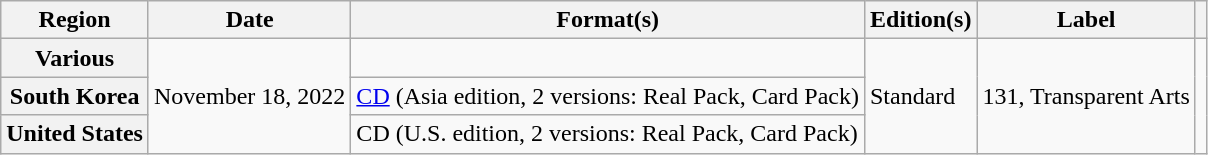<table class="wikitable plainrowheaders">
<tr>
<th scope="col">Region</th>
<th scope="col">Date</th>
<th scope="col">Format(s)</th>
<th scope="col">Edition(s)</th>
<th scope="col">Label</th>
<th scope="col"></th>
</tr>
<tr>
<th scope="row">Various</th>
<td rowspan="3">November 18, 2022</td>
<td></td>
<td rowspan="3">Standard</td>
<td rowspan="3">131, Transparent Arts</td>
<td style="text-align:center;" rowspan="3"></td>
</tr>
<tr>
<th scope="row">South Korea</th>
<td><a href='#'>CD</a> (Asia edition, 2 versions: Real Pack, Card Pack)</td>
</tr>
<tr>
<th scope="row">United States</th>
<td>CD (U.S. edition, 2 versions: Real Pack, Card Pack)</td>
</tr>
</table>
